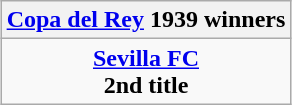<table class="wikitable" style="text-align: center; margin: 0 auto;">
<tr>
<th><a href='#'>Copa del Rey</a> 1939 winners</th>
</tr>
<tr>
<td><strong><a href='#'>Sevilla FC</a></strong><br><strong>2nd title</strong></td>
</tr>
</table>
